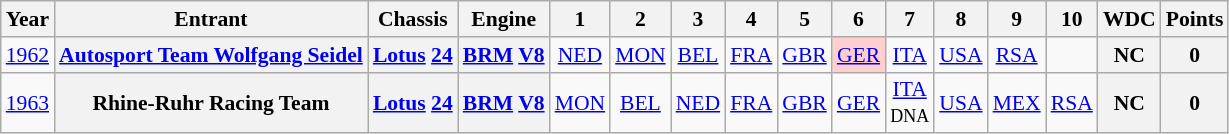<table class="wikitable" style="text-align:center; font-size:90%">
<tr>
<th>Year</th>
<th>Entrant</th>
<th>Chassis</th>
<th>Engine</th>
<th>1</th>
<th>2</th>
<th>3</th>
<th>4</th>
<th>5</th>
<th>6</th>
<th>7</th>
<th>8</th>
<th>9</th>
<th>10</th>
<th>WDC</th>
<th>Points</th>
</tr>
<tr>
<td><a href='#'>1962</a></td>
<th><a href='#'>Autosport Team Wolfgang Seidel</a></th>
<th><a href='#'>Lotus</a> <a href='#'>24</a></th>
<th><a href='#'>BRM</a> <a href='#'>V8</a></th>
<td><a href='#'>NED</a></td>
<td><a href='#'>MON</a></td>
<td><a href='#'>BEL</a></td>
<td><a href='#'>FRA</a></td>
<td><a href='#'>GBR</a></td>
<td style="background:#FFCFCF;"><a href='#'>GER</a><br></td>
<td><a href='#'>ITA</a></td>
<td><a href='#'>USA</a></td>
<td><a href='#'>RSA</a></td>
<td></td>
<th>NC</th>
<th>0</th>
</tr>
<tr>
<td><a href='#'>1963</a></td>
<th>Rhine-Ruhr Racing Team</th>
<th><a href='#'>Lotus</a> <a href='#'>24</a></th>
<th><a href='#'>BRM</a> <a href='#'>V8</a></th>
<td><a href='#'>MON</a></td>
<td><a href='#'>BEL</a></td>
<td><a href='#'>NED</a></td>
<td><a href='#'>FRA</a></td>
<td><a href='#'>GBR</a></td>
<td><a href='#'>GER</a></td>
<td><a href='#'>ITA</a><br><small>DNA</small></td>
<td><a href='#'>USA</a></td>
<td><a href='#'>MEX</a></td>
<td><a href='#'>RSA</a></td>
<th>NC</th>
<th>0</th>
</tr>
</table>
